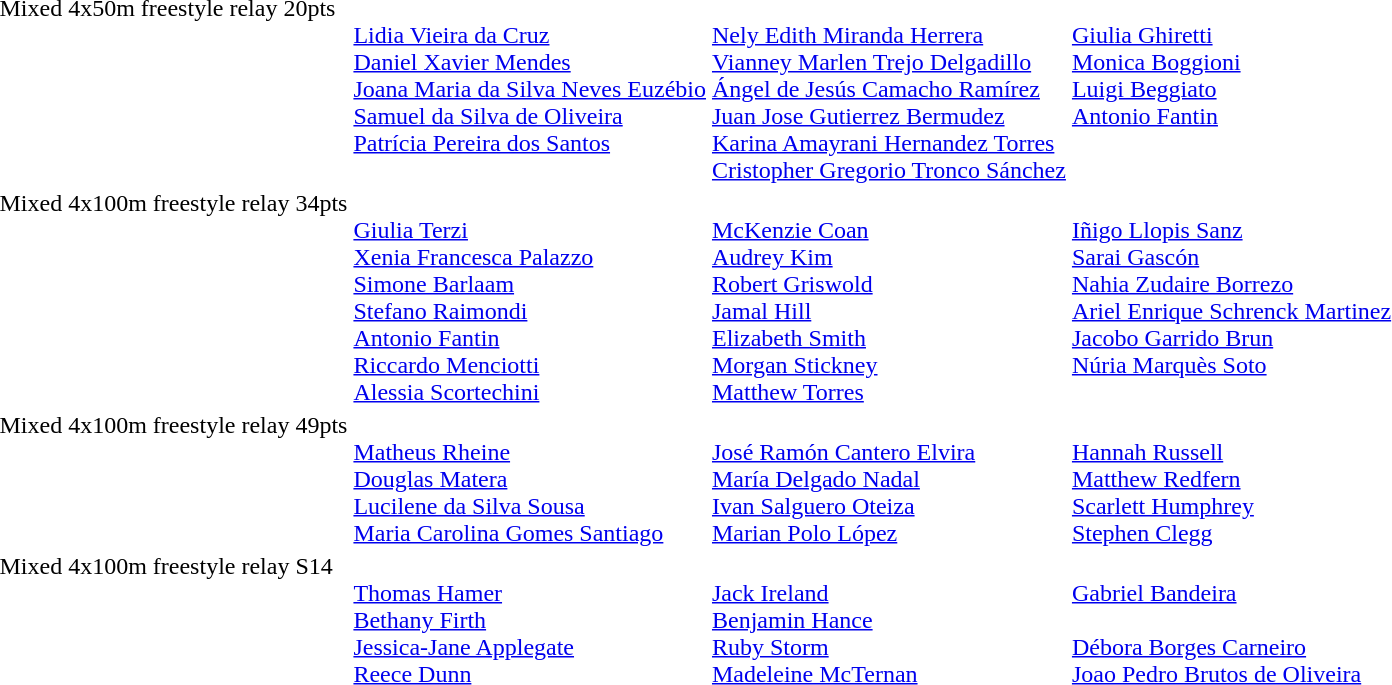<table>
<tr style="vertical-align:top;">
<td>Mixed 4x50m freestyle relay 20pts</td>
<td class="nowrap"><strong></strong><br><a href='#'>Lidia Vieira da Cruz</a><br><a href='#'>Daniel Xavier Mendes</a><br><a href='#'>Joana Maria da Silva Neves Euzébio</a><br><a href='#'>Samuel da Silva de Oliveira</a><br><a href='#'>Patrícia Pereira dos Santos</a></td>
<td class="nowrap"><strong></strong><br><a href='#'>Nely Edith Miranda Herrera</a><br><a href='#'>Vianney Marlen Trejo Delgadillo</a><br><a href='#'>Ángel de Jesús Camacho Ramírez</a><br><a href='#'>Juan Jose Gutierrez Bermudez</a><br><a href='#'>Karina Amayrani Hernandez Torres</a><br><a href='#'>Cristopher Gregorio Tronco Sánchez</a></td>
<td class="nowrap"><strong></strong><br><a href='#'>Giulia Ghiretti</a><br><a href='#'>Monica Boggioni</a><br><a href='#'>Luigi Beggiato</a><br><a href='#'>Antonio Fantin</a></td>
</tr>
<tr style="vertical-align:top;">
<td>Mixed 4x100m freestyle relay 34pts</td>
<td class="nowrap"><strong></strong><br><a href='#'>Giulia Terzi</a><br><a href='#'>Xenia Francesca Palazzo</a><br><a href='#'>Simone Barlaam</a><br><a href='#'>Stefano Raimondi</a><br><a href='#'>Antonio Fantin</a><br><a href='#'>Riccardo Menciotti</a><br><a href='#'>Alessia Scortechini</a></td>
<td class="nowrap"><strong></strong><br><a href='#'>McKenzie Coan</a><br><a href='#'>Audrey Kim</a><br><a href='#'>Robert Griswold</a><br><a href='#'>Jamal Hill</a><br><a href='#'>Elizabeth Smith</a><br><a href='#'>Morgan Stickney</a><br><a href='#'>Matthew Torres</a></td>
<td class="nowrap"><strong></strong><br><a href='#'>Iñigo Llopis Sanz</a><br><a href='#'>Sarai Gascón</a><br><a href='#'>Nahia Zudaire Borrezo</a><br><a href='#'>Ariel Enrique Schrenck Martinez</a><br><a href='#'>Jacobo Garrido Brun</a><br><a href='#'>Núria Marquès Soto</a></td>
</tr>
<tr style="vertical-align:top;">
<td>Mixed 4x100m freestyle relay 49pts</td>
<td class="nowrap"><strong></strong><br><a href='#'>Matheus Rheine</a><br><a href='#'>Douglas Matera</a><br><a href='#'>Lucilene da Silva Sousa</a><br><a href='#'>Maria Carolina Gomes Santiago</a></td>
<td class="nowrap"><strong></strong><br><a href='#'>José Ramón Cantero Elvira</a><br><a href='#'>María Delgado Nadal</a><br><a href='#'>Ivan Salguero Oteiza</a><br><a href='#'>Marian Polo López</a></td>
<td class="nowrap"><strong></strong><br><a href='#'>Hannah Russell</a><br><a href='#'>Matthew Redfern</a><br><a href='#'>Scarlett Humphrey</a><br><a href='#'>Stephen Clegg</a></td>
</tr>
<tr style="vertical-align:top;">
<td>Mixed 4x100m freestyle relay S14</td>
<td class="nowrap"><strong></strong><br><a href='#'>Thomas Hamer</a><br><a href='#'>Bethany Firth</a><br><a href='#'>Jessica-Jane Applegate</a><br><a href='#'>Reece Dunn</a></td>
<td class="nowrap"><strong></strong><br><a href='#'>Jack Ireland</a><br><a href='#'>Benjamin Hance</a><br><a href='#'>Ruby Storm</a><br><a href='#'>Madeleine McTernan</a></td>
<td class="nowrap"><strong></strong><br><a href='#'>Gabriel Bandeira</a><br><br><a href='#'>Débora Borges Carneiro</a><br><a href='#'>Joao Pedro Brutos de Oliveira</a></td>
</tr>
</table>
